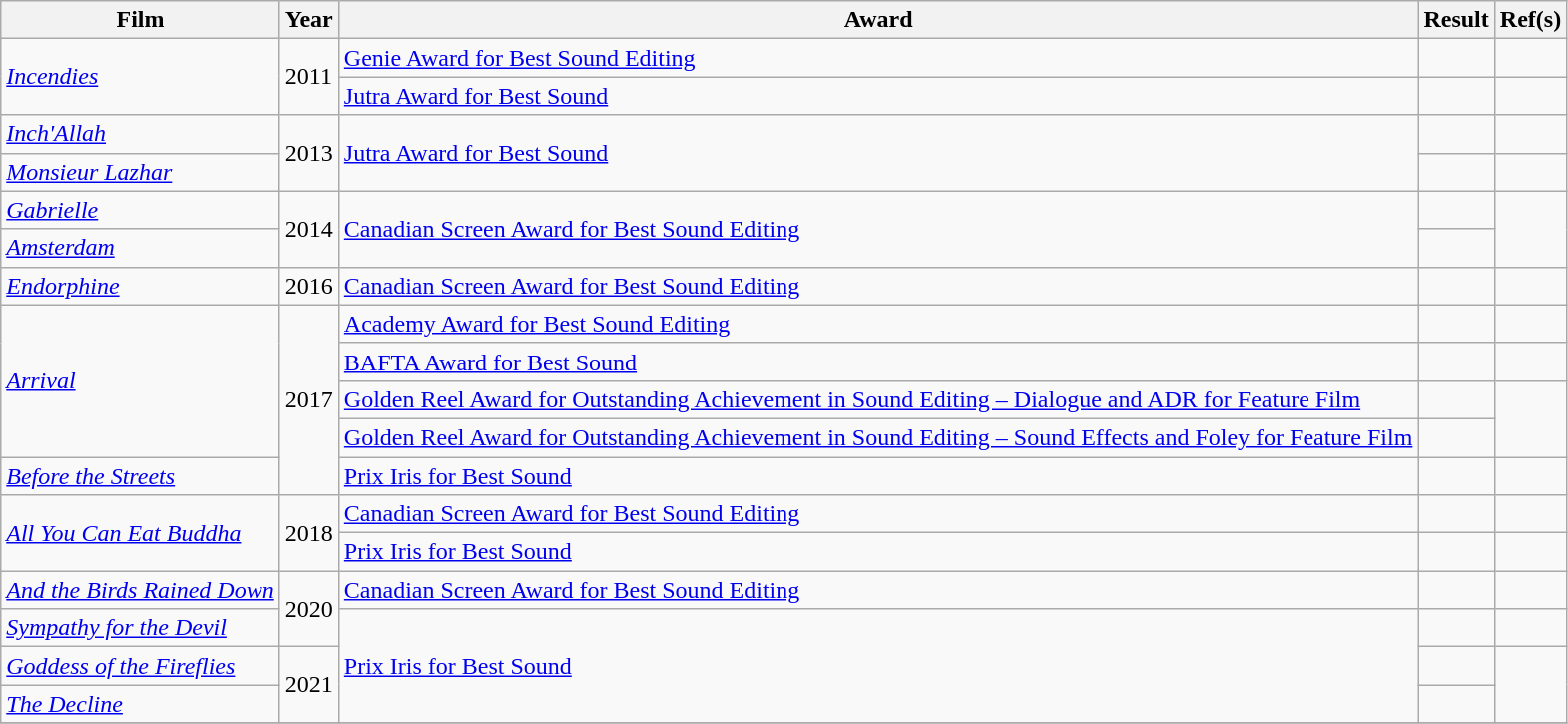<table class="wikitable plainrowheaders sortable">
<tr>
<th>Film</th>
<th>Year</th>
<th>Award</th>
<th>Result</th>
<th>Ref(s)</th>
</tr>
<tr>
<td rowspan="2"><em><a href='#'>Incendies</a></em></td>
<td rowspan="2">2011</td>
<td><a href='#'>Genie Award for Best Sound Editing</a></td>
<td></td>
<td></td>
</tr>
<tr>
<td><a href='#'>Jutra Award for Best Sound</a></td>
<td></td>
<td></td>
</tr>
<tr>
<td><em><a href='#'>Inch'Allah</a></em></td>
<td rowspan="2">2013</td>
<td rowspan="2"><a href='#'>Jutra Award for Best Sound</a></td>
<td></td>
<td></td>
</tr>
<tr>
<td><em><a href='#'>Monsieur Lazhar</a></em></td>
<td></td>
<td></td>
</tr>
<tr>
<td><em><a href='#'>Gabrielle</a></em></td>
<td rowspan="2">2014</td>
<td rowspan="2"><a href='#'>Canadian Screen Award for Best Sound Editing</a></td>
<td></td>
<td rowspan="2"></td>
</tr>
<tr>
<td><em><a href='#'>Amsterdam</a></em></td>
<td></td>
</tr>
<tr>
<td><em><a href='#'>Endorphine</a></em></td>
<td>2016</td>
<td><a href='#'>Canadian Screen Award for Best Sound Editing</a></td>
<td></td>
<td></td>
</tr>
<tr>
<td rowspan="4"><em><a href='#'>Arrival</a></em></td>
<td rowspan="5">2017</td>
<td><a href='#'>Academy Award for Best Sound Editing</a></td>
<td></td>
<td></td>
</tr>
<tr>
<td><a href='#'>BAFTA Award for Best Sound</a></td>
<td></td>
<td></td>
</tr>
<tr>
<td><a href='#'>Golden Reel Award for Outstanding Achievement in Sound Editing – Dialogue and ADR for Feature Film</a></td>
<td></td>
<td rowspan="2"></td>
</tr>
<tr>
<td><a href='#'>Golden Reel Award for Outstanding Achievement in Sound Editing – Sound Effects and Foley for Feature Film</a></td>
<td></td>
</tr>
<tr>
<td><em><a href='#'>Before the Streets</a></em></td>
<td><a href='#'>Prix Iris for Best Sound</a></td>
<td></td>
<td></td>
</tr>
<tr>
<td rowspan="2"><em><a href='#'>All You Can Eat Buddha</a></em></td>
<td rowspan="2">2018</td>
<td><a href='#'>Canadian Screen Award for Best Sound Editing</a></td>
<td></td>
<td></td>
</tr>
<tr>
<td><a href='#'>Prix Iris for Best Sound</a></td>
<td></td>
<td></td>
</tr>
<tr>
<td><em><a href='#'>And the Birds Rained Down</a></em></td>
<td rowspan="2">2020</td>
<td><a href='#'>Canadian Screen Award for Best Sound Editing</a></td>
<td></td>
<td></td>
</tr>
<tr>
<td><em><a href='#'>Sympathy for the Devil</a></em></td>
<td rowspan="3"><a href='#'>Prix Iris for Best Sound</a></td>
<td></td>
<td></td>
</tr>
<tr>
<td><em><a href='#'>Goddess of the Fireflies</a></em></td>
<td rowspan="2">2021</td>
<td></td>
<td rowspan="2"></td>
</tr>
<tr>
<td><em><a href='#'>The Decline</a></em></td>
<td></td>
</tr>
<tr>
</tr>
</table>
